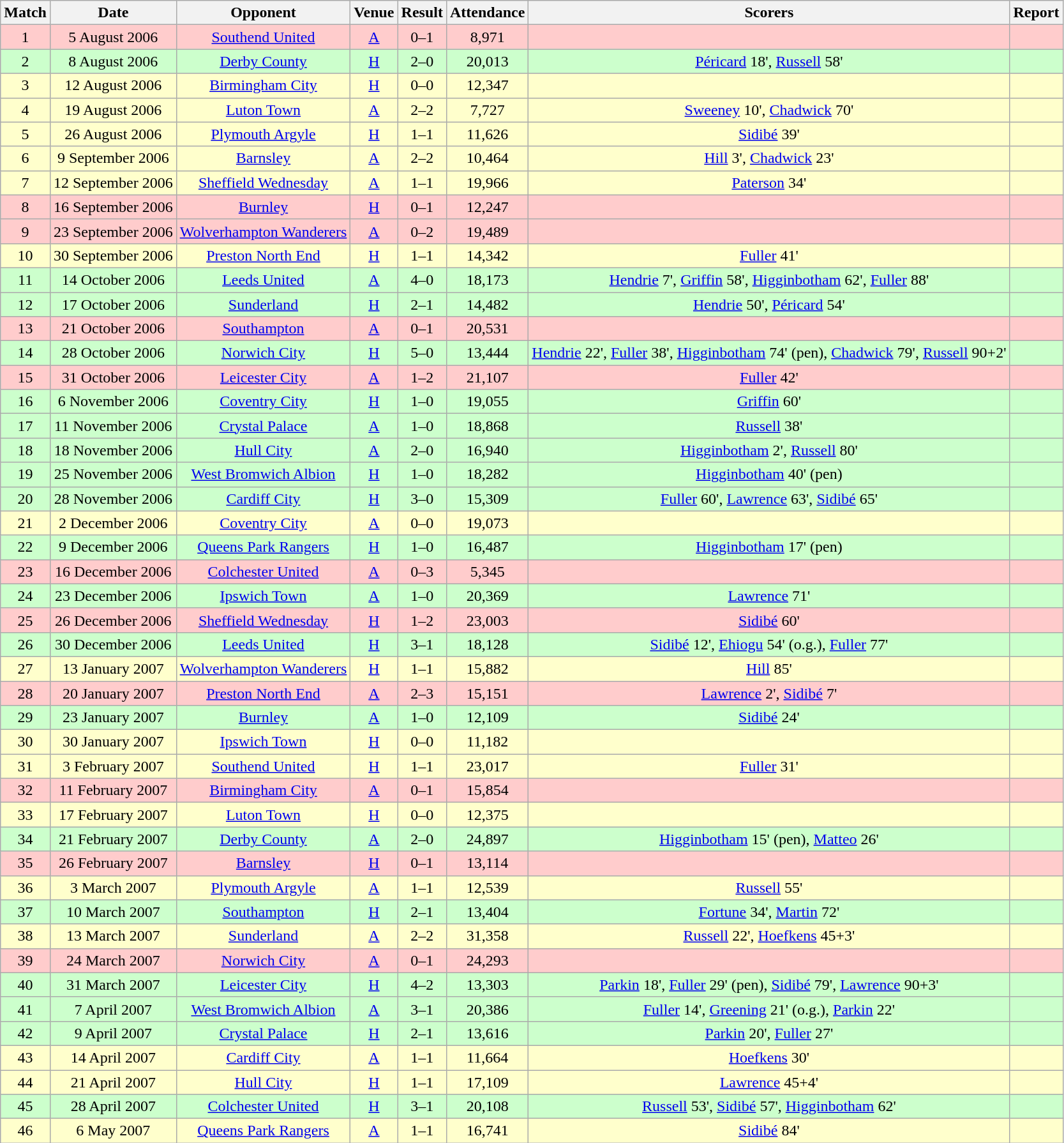<table class="wikitable" style="font-size:100%; text-align:center">
<tr>
<th>Match</th>
<th>Date</th>
<th>Opponent</th>
<th>Venue</th>
<th>Result</th>
<th>Attendance</th>
<th>Scorers</th>
<th>Report</th>
</tr>
<tr style="background-color: #FFCCCC;">
<td>1</td>
<td>5 August 2006</td>
<td><a href='#'>Southend United</a></td>
<td><a href='#'>A</a></td>
<td>0–1</td>
<td>8,971</td>
<td></td>
<td></td>
</tr>
<tr style="background-color: #CCFFCC;">
<td>2</td>
<td>8 August 2006</td>
<td><a href='#'>Derby County</a></td>
<td><a href='#'>H</a></td>
<td>2–0</td>
<td>20,013</td>
<td><a href='#'>Péricard</a> 18', <a href='#'>Russell</a> 58'</td>
<td></td>
</tr>
<tr style="background-color: #FFFFCC;">
<td>3</td>
<td>12 August 2006</td>
<td><a href='#'>Birmingham City</a></td>
<td><a href='#'>H</a></td>
<td>0–0</td>
<td>12,347</td>
<td></td>
<td></td>
</tr>
<tr style="background-color: #FFFFCC;">
<td>4</td>
<td>19 August 2006</td>
<td><a href='#'>Luton Town</a></td>
<td><a href='#'>A</a></td>
<td>2–2</td>
<td>7,727</td>
<td><a href='#'>Sweeney</a> 10', <a href='#'>Chadwick</a> 70'</td>
<td></td>
</tr>
<tr style="background-color: #FFFFCC;">
<td>5</td>
<td>26 August 2006</td>
<td><a href='#'>Plymouth Argyle</a></td>
<td><a href='#'>H</a></td>
<td>1–1</td>
<td>11,626</td>
<td><a href='#'>Sidibé</a> 39'</td>
<td></td>
</tr>
<tr style="background-color: #FFFFCC;">
<td>6</td>
<td>9 September 2006</td>
<td><a href='#'>Barnsley</a></td>
<td><a href='#'>A</a></td>
<td>2–2</td>
<td>10,464</td>
<td><a href='#'>Hill</a> 3', <a href='#'>Chadwick</a> 23'</td>
<td></td>
</tr>
<tr style="background-color: #FFFFCC;">
<td>7</td>
<td>12 September 2006</td>
<td><a href='#'>Sheffield Wednesday</a></td>
<td><a href='#'>A</a></td>
<td>1–1</td>
<td>19,966</td>
<td><a href='#'>Paterson</a> 34'</td>
<td></td>
</tr>
<tr style="background-color: #FFCCCC;">
<td>8</td>
<td>16 September 2006</td>
<td><a href='#'>Burnley</a></td>
<td><a href='#'>H</a></td>
<td>0–1</td>
<td>12,247</td>
<td></td>
<td></td>
</tr>
<tr style="background-color: #FFCCCC;">
<td>9</td>
<td>23 September 2006</td>
<td><a href='#'>Wolverhampton Wanderers</a></td>
<td><a href='#'>A</a></td>
<td>0–2</td>
<td>19,489</td>
<td></td>
<td></td>
</tr>
<tr style="background-color: #FFFFCC;">
<td>10</td>
<td>30 September 2006</td>
<td><a href='#'>Preston North End</a></td>
<td><a href='#'>H</a></td>
<td>1–1</td>
<td>14,342</td>
<td><a href='#'>Fuller</a> 41'</td>
<td></td>
</tr>
<tr style="background-color: #CCFFCC;">
<td>11</td>
<td>14 October 2006</td>
<td><a href='#'>Leeds United</a></td>
<td><a href='#'>A</a></td>
<td>4–0</td>
<td>18,173</td>
<td><a href='#'>Hendrie</a> 7', <a href='#'>Griffin</a> 58', <a href='#'>Higginbotham</a> 62', <a href='#'>Fuller</a> 88'</td>
<td></td>
</tr>
<tr style="background-color: #CCFFCC;">
<td>12</td>
<td>17 October 2006</td>
<td><a href='#'>Sunderland</a></td>
<td><a href='#'>H</a></td>
<td>2–1</td>
<td>14,482</td>
<td><a href='#'>Hendrie</a> 50', <a href='#'>Péricard</a> 54'</td>
<td></td>
</tr>
<tr style="background-color: #FFCCCC;">
<td>13</td>
<td>21 October 2006</td>
<td><a href='#'>Southampton</a></td>
<td><a href='#'>A</a></td>
<td>0–1</td>
<td>20,531</td>
<td></td>
<td></td>
</tr>
<tr style="background-color: #CCFFCC;">
<td>14</td>
<td>28 October 2006</td>
<td><a href='#'>Norwich City</a></td>
<td><a href='#'>H</a></td>
<td>5–0</td>
<td>13,444</td>
<td><a href='#'>Hendrie</a> 22', <a href='#'>Fuller</a> 38', <a href='#'>Higginbotham</a> 74' (pen), <a href='#'>Chadwick</a> 79', <a href='#'>Russell</a> 90+2'</td>
<td></td>
</tr>
<tr style="background-color: #FFCCCC;">
<td>15</td>
<td>31 October 2006</td>
<td><a href='#'>Leicester City</a></td>
<td><a href='#'>A</a></td>
<td>1–2</td>
<td>21,107</td>
<td><a href='#'>Fuller</a> 42'</td>
<td></td>
</tr>
<tr style="background-color: #CCFFCC;">
<td>16</td>
<td>6 November 2006</td>
<td><a href='#'>Coventry City</a></td>
<td><a href='#'>H</a></td>
<td>1–0</td>
<td>19,055</td>
<td><a href='#'>Griffin</a> 60'</td>
<td></td>
</tr>
<tr style="background-color: #CCFFCC;">
<td>17</td>
<td>11 November 2006</td>
<td><a href='#'>Crystal Palace</a></td>
<td><a href='#'>A</a></td>
<td>1–0</td>
<td>18,868</td>
<td><a href='#'>Russell</a> 38'</td>
<td></td>
</tr>
<tr style="background-color: #CCFFCC;">
<td>18</td>
<td>18 November 2006</td>
<td><a href='#'>Hull City</a></td>
<td><a href='#'>A</a></td>
<td>2–0</td>
<td>16,940</td>
<td><a href='#'>Higginbotham</a> 2', <a href='#'>Russell</a> 80'</td>
<td></td>
</tr>
<tr style="background-color: #CCFFCC;">
<td>19</td>
<td>25 November 2006</td>
<td><a href='#'>West Bromwich Albion</a></td>
<td><a href='#'>H</a></td>
<td>1–0</td>
<td>18,282</td>
<td><a href='#'>Higginbotham</a> 40' (pen)</td>
<td></td>
</tr>
<tr style="background-color: #CCFFCC;">
<td>20</td>
<td>28 November 2006</td>
<td><a href='#'>Cardiff City</a></td>
<td><a href='#'>H</a></td>
<td>3–0</td>
<td>15,309</td>
<td><a href='#'>Fuller</a> 60', <a href='#'>Lawrence</a> 63', <a href='#'>Sidibé</a> 65'</td>
<td></td>
</tr>
<tr style="background-color: #FFFFCC;">
<td>21</td>
<td>2 December 2006</td>
<td><a href='#'>Coventry City</a></td>
<td><a href='#'>A</a></td>
<td>0–0</td>
<td>19,073</td>
<td></td>
<td></td>
</tr>
<tr style="background-color: #CCFFCC;">
<td>22</td>
<td>9 December 2006</td>
<td><a href='#'>Queens Park Rangers</a></td>
<td><a href='#'>H</a></td>
<td>1–0</td>
<td>16,487</td>
<td><a href='#'>Higginbotham</a> 17' (pen)</td>
<td></td>
</tr>
<tr style="background-color: #FFCCCC;">
<td>23</td>
<td>16 December 2006</td>
<td><a href='#'>Colchester United</a></td>
<td><a href='#'>A</a></td>
<td>0–3</td>
<td>5,345</td>
<td></td>
<td></td>
</tr>
<tr style="background-color: #CCFFCC;">
<td>24</td>
<td>23 December 2006</td>
<td><a href='#'>Ipswich Town</a></td>
<td><a href='#'>A</a></td>
<td>1–0</td>
<td>20,369</td>
<td><a href='#'>Lawrence</a> 71'</td>
<td></td>
</tr>
<tr style="background-color: #FFCCCC;">
<td>25</td>
<td>26 December 2006</td>
<td><a href='#'>Sheffield Wednesday</a></td>
<td><a href='#'>H</a></td>
<td>1–2</td>
<td>23,003</td>
<td><a href='#'>Sidibé</a> 60'</td>
<td></td>
</tr>
<tr style="background-color: #CCFFCC;">
<td>26</td>
<td>30 December 2006</td>
<td><a href='#'>Leeds United</a></td>
<td><a href='#'>H</a></td>
<td>3–1</td>
<td>18,128</td>
<td><a href='#'>Sidibé</a> 12', <a href='#'>Ehiogu</a> 54' (o.g.), <a href='#'>Fuller</a> 77'</td>
<td></td>
</tr>
<tr style="background-color: #FFFFCC;">
<td>27</td>
<td>13 January 2007</td>
<td><a href='#'>Wolverhampton Wanderers</a></td>
<td><a href='#'>H</a></td>
<td>1–1</td>
<td>15,882</td>
<td><a href='#'>Hill</a> 85'</td>
<td></td>
</tr>
<tr style="background-color: #FFCCCC;">
<td>28</td>
<td>20 January 2007</td>
<td><a href='#'>Preston North End</a></td>
<td><a href='#'>A</a></td>
<td>2–3</td>
<td>15,151</td>
<td><a href='#'>Lawrence</a> 2', <a href='#'>Sidibé</a> 7'</td>
<td></td>
</tr>
<tr style="background-color: #CCFFCC;">
<td>29</td>
<td>23 January 2007</td>
<td><a href='#'>Burnley</a></td>
<td><a href='#'>A</a></td>
<td>1–0</td>
<td>12,109</td>
<td><a href='#'>Sidibé</a> 24'</td>
<td></td>
</tr>
<tr style="background-color: #FFFFCC;">
<td>30</td>
<td>30 January 2007</td>
<td><a href='#'>Ipswich Town</a></td>
<td><a href='#'>H</a></td>
<td>0–0</td>
<td>11,182</td>
<td></td>
<td></td>
</tr>
<tr style="background-color: #FFFFCC;">
<td>31</td>
<td>3 February 2007</td>
<td><a href='#'>Southend United</a></td>
<td><a href='#'>H</a></td>
<td>1–1</td>
<td>23,017</td>
<td><a href='#'>Fuller</a> 31'</td>
<td></td>
</tr>
<tr style="background-color: #FFCCCC;">
<td>32</td>
<td>11 February 2007</td>
<td><a href='#'>Birmingham City</a></td>
<td><a href='#'>A</a></td>
<td>0–1</td>
<td>15,854</td>
<td></td>
<td></td>
</tr>
<tr style="background-color: #FFFFCC;">
<td>33</td>
<td>17 February 2007</td>
<td><a href='#'>Luton Town</a></td>
<td><a href='#'>H</a></td>
<td>0–0</td>
<td>12,375</td>
<td></td>
<td></td>
</tr>
<tr style="background-color: #CCFFCC;">
<td>34</td>
<td>21 February 2007</td>
<td><a href='#'>Derby County</a></td>
<td><a href='#'>A</a></td>
<td>2–0</td>
<td>24,897</td>
<td><a href='#'>Higginbotham</a> 15' (pen), <a href='#'>Matteo</a> 26'</td>
<td></td>
</tr>
<tr style="background-color: #FFCCCC;">
<td>35</td>
<td>26 February 2007</td>
<td><a href='#'>Barnsley</a></td>
<td><a href='#'>H</a></td>
<td>0–1</td>
<td>13,114</td>
<td></td>
<td></td>
</tr>
<tr style="background-color: #FFFFCC;">
<td>36</td>
<td>3 March 2007</td>
<td><a href='#'>Plymouth Argyle</a></td>
<td><a href='#'>A</a></td>
<td>1–1</td>
<td>12,539</td>
<td><a href='#'>Russell</a> 55'</td>
<td></td>
</tr>
<tr style="background-color: #CCFFCC;">
<td>37</td>
<td>10 March 2007</td>
<td><a href='#'>Southampton</a></td>
<td><a href='#'>H</a></td>
<td>2–1</td>
<td>13,404</td>
<td><a href='#'>Fortune</a> 34', <a href='#'>Martin</a> 72'</td>
<td></td>
</tr>
<tr style="background-color: #FFFFCC;">
<td>38</td>
<td>13 March 2007</td>
<td><a href='#'>Sunderland</a></td>
<td><a href='#'>A</a></td>
<td>2–2</td>
<td>31,358</td>
<td><a href='#'>Russell</a> 22', <a href='#'>Hoefkens</a> 45+3'</td>
<td></td>
</tr>
<tr style="background-color: #FFCCCC;">
<td>39</td>
<td>24 March 2007</td>
<td><a href='#'>Norwich City</a></td>
<td><a href='#'>A</a></td>
<td>0–1</td>
<td>24,293</td>
<td></td>
<td></td>
</tr>
<tr style="background-color: #CCFFCC;">
<td>40</td>
<td>31 March 2007</td>
<td><a href='#'>Leicester City</a></td>
<td><a href='#'>H</a></td>
<td>4–2</td>
<td>13,303</td>
<td><a href='#'>Parkin</a> 18', <a href='#'>Fuller</a> 29' (pen), <a href='#'>Sidibé</a> 79', <a href='#'>Lawrence</a> 90+3'</td>
<td></td>
</tr>
<tr style="background-color: #CCFFCC;">
<td>41</td>
<td>7 April 2007</td>
<td><a href='#'>West Bromwich Albion</a></td>
<td><a href='#'>A</a></td>
<td>3–1</td>
<td>20,386</td>
<td><a href='#'>Fuller</a> 14', <a href='#'>Greening</a> 21' (o.g.), <a href='#'>Parkin</a> 22'</td>
<td></td>
</tr>
<tr style="background-color: #CCFFCC;">
<td>42</td>
<td>9 April 2007</td>
<td><a href='#'>Crystal Palace</a></td>
<td><a href='#'>H</a></td>
<td>2–1</td>
<td>13,616</td>
<td><a href='#'>Parkin</a> 20', <a href='#'>Fuller</a> 27'</td>
<td></td>
</tr>
<tr style="background-color: #FFFFCC;">
<td>43</td>
<td>14 April 2007</td>
<td><a href='#'>Cardiff City</a></td>
<td><a href='#'>A</a></td>
<td>1–1</td>
<td>11,664</td>
<td><a href='#'>Hoefkens</a> 30'</td>
<td></td>
</tr>
<tr style="background-color: #FFFFCC;">
<td>44</td>
<td>21 April 2007</td>
<td><a href='#'>Hull City</a></td>
<td><a href='#'>H</a></td>
<td>1–1</td>
<td>17,109</td>
<td><a href='#'>Lawrence</a> 45+4'</td>
<td></td>
</tr>
<tr style="background-color: #CCFFCC;">
<td>45</td>
<td>28 April 2007</td>
<td><a href='#'>Colchester United</a></td>
<td><a href='#'>H</a></td>
<td>3–1</td>
<td>20,108</td>
<td><a href='#'>Russell</a> 53', <a href='#'>Sidibé</a> 57', <a href='#'>Higginbotham</a> 62'</td>
<td></td>
</tr>
<tr style="background-color: #FFFFCC;">
<td>46</td>
<td>6 May 2007</td>
<td><a href='#'>Queens Park Rangers</a></td>
<td><a href='#'>A</a></td>
<td>1–1</td>
<td>16,741</td>
<td><a href='#'>Sidibé</a> 84'</td>
<td></td>
</tr>
</table>
